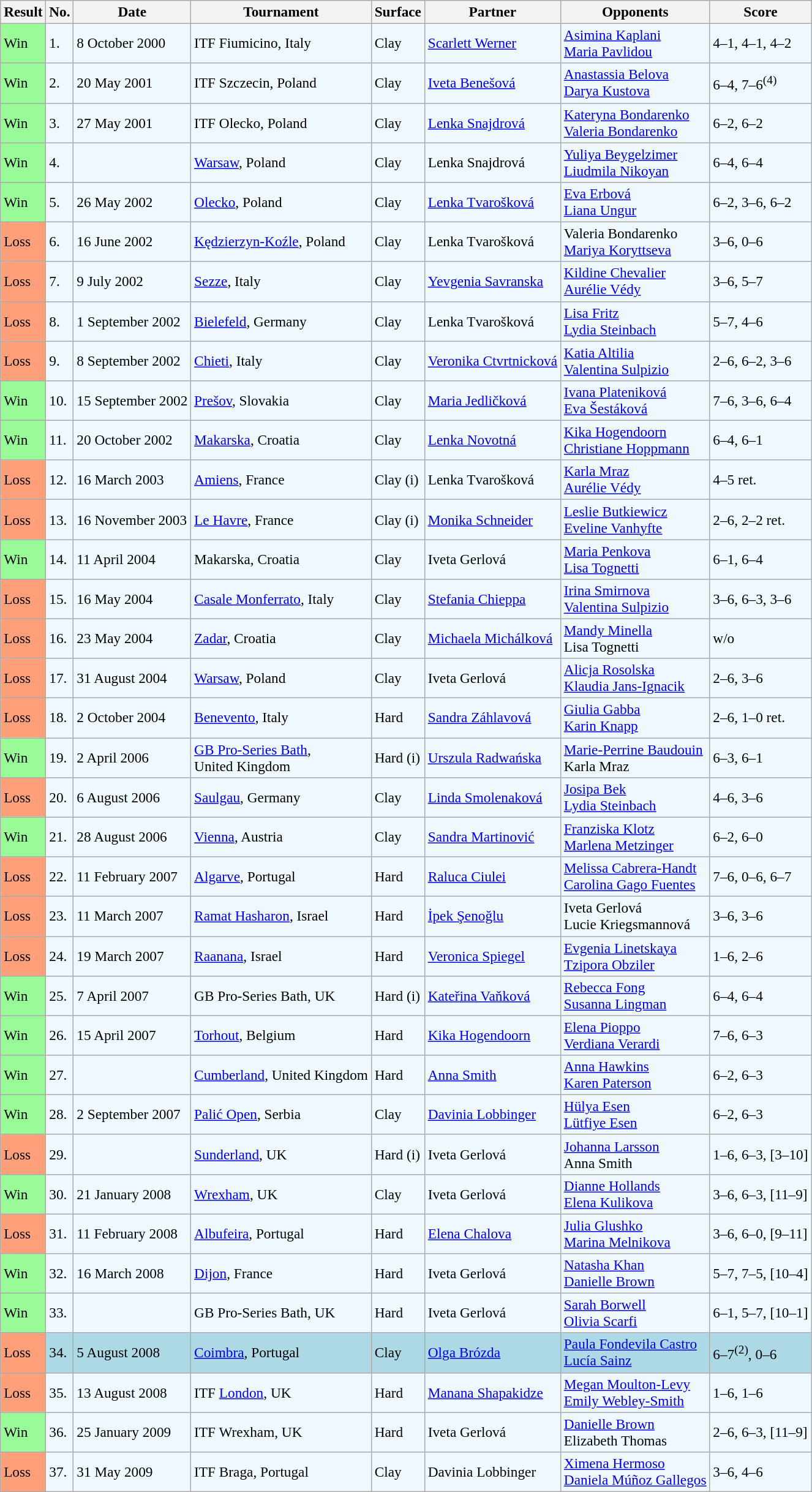<table class="sortable wikitable" style="font-size:97%;">
<tr>
<th>Result</th>
<th>No.</th>
<th>Date</th>
<th>Tournament</th>
<th>Surface</th>
<th>Partner</th>
<th>Opponents</th>
<th class="unsortable">Score</th>
</tr>
<tr bgcolor="#f0f8ff">
<td style="background:#98fb98;">Win</td>
<td>1.</td>
<td>8 October 2000</td>
<td>ITF Fiumicino, Italy</td>
<td>Clay</td>
<td> <a href='#'>Scarlett Werner</a></td>
<td> <a href='#'>Asimina Kaplani</a> <br>  <a href='#'>Maria Pavlidou</a></td>
<td>4–1, 4–1, 4–2</td>
</tr>
<tr bgcolor="#f0f8ff">
<td style="background:#98fb98;">Win</td>
<td>2.</td>
<td>20 May 2001</td>
<td>ITF Szczecin, Poland</td>
<td>Clay</td>
<td> <a href='#'>Iveta Benešová</a></td>
<td> <a href='#'>Anastassia Belova</a> <br>  <a href='#'>Darya Kustova</a></td>
<td>6–4, 7–6<sup>(4)</sup></td>
</tr>
<tr bgcolor="#f0f8ff">
<td style="background:#98fb98;">Win</td>
<td>3.</td>
<td>27 May 2001</td>
<td>ITF Olecko, Poland</td>
<td>Clay</td>
<td> <a href='#'>Lenka Snajdrová</a></td>
<td> <a href='#'>Kateryna Bondarenko</a> <br>  <a href='#'>Valeria Bondarenko</a></td>
<td>6–2, 6–2</td>
</tr>
<tr style="background:#f0f8ff;">
<td style="background:#98fb98;">Win</td>
<td>4.</td>
<td></td>
<td><a href='#'>Warsaw</a>, Poland</td>
<td>Clay</td>
<td> Lenka Snajdrová</td>
<td> <a href='#'>Yuliya Beygelzimer</a> <br>  <a href='#'>Liudmila Nikoyan</a></td>
<td>6–4, 6–4</td>
</tr>
<tr bgcolor="#f0f8ff">
<td style="background:#98fb98;">Win</td>
<td>5.</td>
<td>26 May 2002</td>
<td><a href='#'>Olecko</a>, Poland</td>
<td>Clay</td>
<td> <a href='#'>Lenka Tvarošková</a></td>
<td> <a href='#'>Eva Erbová</a> <br>  <a href='#'>Liana Ungur</a></td>
<td>6–2, 3–6, 6–2</td>
</tr>
<tr bgcolor="#f0f8ff">
<td style="background:#ffa07a;">Loss</td>
<td>6.</td>
<td>16 June 2002</td>
<td><a href='#'>Kędzierzyn-Koźle</a>, Poland</td>
<td>Clay</td>
<td> Lenka Tvarošková</td>
<td> Valeria Bondarenko <br>  <a href='#'>Mariya Koryttseva</a></td>
<td>3–6, 0–6</td>
</tr>
<tr style="background:#f0f8ff;">
<td style="background:#ffa07a;">Loss</td>
<td>7.</td>
<td>9 July 2002</td>
<td><a href='#'>Sezze</a>, Italy</td>
<td>Clay</td>
<td> <a href='#'>Yevgenia Savranska</a></td>
<td> <a href='#'>Kildine Chevalier</a> <br>  <a href='#'>Aurélie Védy</a></td>
<td>3–6, 5–7</td>
</tr>
<tr bgcolor="#f0f8ff">
<td style="background:#ffa07a;">Loss</td>
<td>8.</td>
<td>1 September 2002</td>
<td><a href='#'>Bielefeld</a>, Germany</td>
<td>Clay</td>
<td> Lenka Tvarošková</td>
<td> <a href='#'>Lisa Fritz</a> <br>  <a href='#'>Lydia Steinbach</a></td>
<td>5–7, 4–6</td>
</tr>
<tr bgcolor="#f0f8ff">
<td style="background:#ffa07a;">Loss</td>
<td>9.</td>
<td>8 September 2002</td>
<td><a href='#'>Chieti</a>, Italy</td>
<td>Clay</td>
<td> <a href='#'>Veronika Ctvrtnicková</a></td>
<td> <a href='#'>Katia Altilia</a> <br>  <a href='#'>Valentina Sulpizio</a></td>
<td>2–6, 6–2, 3–6</td>
</tr>
<tr bgcolor="#f0f8ff">
<td style="background:#98fb98;">Win</td>
<td>10.</td>
<td>15 September 2002</td>
<td><a href='#'>Prešov</a>, Slovakia</td>
<td>Clay</td>
<td> <a href='#'>Maria Jedličková</a></td>
<td> <a href='#'>Ivana Plateniková</a> <br>  <a href='#'>Eva Šestáková</a></td>
<td>7–6, 3–6, 6–4</td>
</tr>
<tr bgcolor="#f0f8ff">
<td style="background:#98fb98;">Win</td>
<td>11.</td>
<td>20 October 2002</td>
<td><a href='#'>Makarska</a>, Croatia</td>
<td>Clay</td>
<td> <a href='#'>Lenka Novotná</a></td>
<td> <a href='#'>Kika Hogendoorn</a> <br>  <a href='#'>Christiane Hoppmann</a></td>
<td>6–4, 6–1</td>
</tr>
<tr style="background:#f0f8ff;">
<td style="background:#ffa07a;">Loss</td>
<td>12.</td>
<td>16 March 2003</td>
<td><a href='#'>Amiens</a>, France</td>
<td>Clay (i)</td>
<td> Lenka Tvarošková</td>
<td> <a href='#'>Karla Mraz</a> <br>  <a href='#'>Aurélie Védy</a></td>
<td>4–5 ret.</td>
</tr>
<tr style="background:#f0f8ff;">
<td style="background:#ffa07a;">Loss</td>
<td>13.</td>
<td>16 November 2003</td>
<td><a href='#'>Le Havre</a>, France</td>
<td>Clay (i)</td>
<td> <a href='#'>Monika Schneider</a></td>
<td> <a href='#'>Leslie Butkiewicz</a> <br>  <a href='#'>Eveline Vanhyfte</a></td>
<td>2–6, 2–2 ret.</td>
</tr>
<tr bgcolor="#f0f8ff">
<td style="background:#98fb98;">Win</td>
<td>14.</td>
<td>11 April 2004</td>
<td>Makarska, Croatia</td>
<td>Clay</td>
<td> Iveta Gerlová</td>
<td> <a href='#'>Maria Penkova</a> <br>  <a href='#'>Lisa Tognetti</a></td>
<td>6–1, 6–4</td>
</tr>
<tr style="background:#f0f8ff;">
<td style="background:#ffa07a;">Loss</td>
<td>15.</td>
<td>16 May 2004</td>
<td><a href='#'>Casale Monferrato</a>, Italy</td>
<td>Clay</td>
<td> <a href='#'>Stefania Chieppa</a></td>
<td> <a href='#'>Irina Smirnova</a> <br>  <a href='#'>Valentina Sulpizio</a></td>
<td>3–6, 6–3, 3–6</td>
</tr>
<tr bgcolor="#f0f8ff">
<td style="background:#ffa07a;">Loss</td>
<td>16.</td>
<td>23 May 2004</td>
<td><a href='#'>Zadar</a>, Croatia</td>
<td>Clay</td>
<td> <a href='#'>Michaela Michálková</a></td>
<td> <a href='#'>Mandy Minella</a> <br>  Lisa Tognetti</td>
<td>w/o</td>
</tr>
<tr style="background:#f0f8ff;">
<td style="background:#ffa07a;">Loss</td>
<td>17.</td>
<td>31 August 2004</td>
<td><a href='#'>Warsaw</a>, Poland</td>
<td>Clay</td>
<td> Iveta Gerlová</td>
<td> <a href='#'>Alicja Rosolska</a> <br>  <a href='#'>Klaudia Jans-Ignacik</a></td>
<td>2–6, 3–6</td>
</tr>
<tr style="background:#f0f8ff;">
<td style="background:#ffa07a;">Loss</td>
<td>18.</td>
<td>2 October 2004</td>
<td><a href='#'>Benevento</a>, Italy</td>
<td>Hard</td>
<td> <a href='#'>Sandra Záhlavová</a></td>
<td> <a href='#'>Giulia Gabba</a> <br>  <a href='#'>Karin Knapp</a></td>
<td>2–6, 1–0 ret.</td>
</tr>
<tr bgcolor="#f0f8ff">
<td style="background:#98fb98;">Win</td>
<td>19.</td>
<td>2 April 2006</td>
<td><a href='#'>GB Pro-Series Bath</a>, <br>United Kingdom</td>
<td>Hard (i)</td>
<td> <a href='#'>Urszula Radwańska</a></td>
<td> <a href='#'>Marie-Perrine Baudouin</a> <br>  Karla Mraz</td>
<td>6–3, 6–1</td>
</tr>
<tr bgcolor="#f0f8ff">
<td style="background:#ffa07a;">Loss</td>
<td>20.</td>
<td>6 August 2006</td>
<td><a href='#'>Saulgau</a>, Germany</td>
<td>Clay</td>
<td> <a href='#'>Linda Smolenaková</a></td>
<td> <a href='#'>Josipa Bek</a> <br>  <a href='#'>Lydia Steinbach</a></td>
<td>4–6, 3–6</td>
</tr>
<tr style="background:#f0f8ff;">
<td style="background:#98fb98;">Win</td>
<td>21.</td>
<td>28 August 2006</td>
<td><a href='#'>Vienna</a>, Austria</td>
<td>Clay</td>
<td> <a href='#'>Sandra Martinović</a></td>
<td> <a href='#'>Franziska Klotz</a> <br>  <a href='#'>Marlena Metzinger</a></td>
<td>6–2, 6–0</td>
</tr>
<tr bgcolor="#f0f8ff">
<td style="background:#ffa07a;">Loss</td>
<td>22.</td>
<td>11 February 2007</td>
<td><a href='#'>Algarve</a>, Portugal</td>
<td>Hard</td>
<td> <a href='#'>Raluca Ciulei</a></td>
<td> <a href='#'>Melissa Cabrera-Handt</a> <br>  <a href='#'>Carolina Gago Fuentes</a></td>
<td>7–6, 0–6, 6–7</td>
</tr>
<tr style="background:#f0f8ff;">
<td style="background:#ffa07a;">Loss</td>
<td>23.</td>
<td>11 March 2007</td>
<td><a href='#'>Ramat Hasharon</a>, Israel</td>
<td>Hard</td>
<td> <a href='#'>İpek Şenoğlu</a></td>
<td> Iveta Gerlová <br>  Lucie Kriegsmannová</td>
<td>3–6, 3–6</td>
</tr>
<tr bgcolor="#f0f8ff">
<td style="background:#ffa07a;">Loss</td>
<td>24.</td>
<td>19 March 2007</td>
<td><a href='#'>Raanana</a>, Israel</td>
<td>Hard</td>
<td> <a href='#'>Veronica Spiegel</a></td>
<td> <a href='#'>Evgenia Linetskaya</a> <br>  <a href='#'>Tzipora Obziler</a></td>
<td>1–6, 2–6</td>
</tr>
<tr style="background:#f0f8ff;">
<td style="background:#98fb98;">Win</td>
<td>25.</td>
<td>7 April 2007</td>
<td>GB Pro-Series Bath, UK</td>
<td>Hard (i)</td>
<td> <a href='#'>Kateřina Vaňková</a></td>
<td> <a href='#'>Rebecca Fong</a> <br>  <a href='#'>Susanna Lingman</a></td>
<td>6–4, 6–4</td>
</tr>
<tr style="background:#f0f8ff;">
<td style="background:#98fb98;">Win</td>
<td>26.</td>
<td>15 April 2007</td>
<td><a href='#'>Torhout</a>, Belgium</td>
<td>Hard</td>
<td> <a href='#'>Kika Hogendoorn</a></td>
<td> <a href='#'>Elena Pioppo</a> <br>  <a href='#'>Verdiana Verardi</a></td>
<td>7–6, 6–3</td>
</tr>
<tr bgcolor="#f0f8ff">
<td style="background:#98fb98;">Win</td>
<td>27.</td>
<td></td>
<td><a href='#'>Cumberland</a>, United Kingdom</td>
<td>Hard</td>
<td> <a href='#'>Anna Smith</a></td>
<td> <a href='#'>Anna Hawkins</a> <br>  <a href='#'>Karen Paterson</a></td>
<td>6–2, 6–3</td>
</tr>
<tr style="background:#f0f8ff;">
<td style="background:#98fb98;">Win</td>
<td>28.</td>
<td>2 September 2007</td>
<td><a href='#'>Palić Open</a>, Serbia</td>
<td>Clay</td>
<td> <a href='#'>Davinia Lobbinger</a></td>
<td> <a href='#'>Hülya Esen</a> <br>  <a href='#'>Lütfiye Esen</a></td>
<td>6–2, 6–3</td>
</tr>
<tr bgcolor="#f0f8ff">
<td style="background:#ffa07a;">Loss</td>
<td>29.</td>
<td></td>
<td><a href='#'>Sunderland</a>, UK</td>
<td>Hard (i)</td>
<td> Iveta Gerlová</td>
<td> <a href='#'>Johanna Larsson</a> <br>  Anna Smith</td>
<td>1–6, 6–3, [3–10]</td>
</tr>
<tr style="background:#f0f8ff;">
<td style="background:#98fb98;">Win</td>
<td>30.</td>
<td>21 January 2008</td>
<td><a href='#'>Wrexham</a>, UK</td>
<td>Clay</td>
<td> Iveta Gerlová</td>
<td> <a href='#'>Dianne Hollands</a> <br>  <a href='#'>Elena Kulikova</a></td>
<td>3–6, 6–3, [11–9]</td>
</tr>
<tr style="background:#f0f8ff;">
<td style="background:#ffa07a;">Loss</td>
<td>31.</td>
<td>11 February 2008</td>
<td><a href='#'>Albufeira</a>, Portugal</td>
<td>Hard</td>
<td> <a href='#'>Elena Chalova</a></td>
<td> <a href='#'>Julia Glushko</a> <br>  <a href='#'>Marina Melnikova</a></td>
<td>3–6, 6–0, [9–11]</td>
</tr>
<tr style="background:#f0f8ff;">
<td style="background:#98fb98;">Win</td>
<td>32.</td>
<td>16 March 2008</td>
<td><a href='#'>Dijon</a>, France</td>
<td>Hard</td>
<td> Iveta Gerlová</td>
<td> <a href='#'>Natasha Khan</a> <br>  <a href='#'>Danielle Brown</a></td>
<td>5–7, 7–5, [10–4]</td>
</tr>
<tr bgcolor="#f0f8ff">
<td style="background:#98fb98;">Win</td>
<td>33.</td>
<td></td>
<td>GB Pro-Series Bath, UK</td>
<td>Hard</td>
<td> Iveta Gerlová</td>
<td> <a href='#'>Sarah Borwell</a> <br>  <a href='#'>Olivia Scarfi</a></td>
<td>6–1, 5–7, [10–1]</td>
</tr>
<tr style="background:lightblue;">
<td style="background:#ffa07a;">Loss</td>
<td>34.</td>
<td>5 August 2008</td>
<td><a href='#'>Coimbra</a>, Portugal</td>
<td>Clay</td>
<td> <a href='#'>Olga Brózda</a></td>
<td> <a href='#'>Paula Fondevila Castro</a> <br>  <a href='#'>Lucía Sainz</a></td>
<td>6–7<sup>(2)</sup>, 0–6</td>
</tr>
<tr style="background:#f0f8ff;">
<td style="background:#ffa07a;">Loss</td>
<td>35.</td>
<td>13 August 2008</td>
<td>ITF <a href='#'>London</a>, UK</td>
<td>Hard</td>
<td> <a href='#'>Manana Shapakidze</a></td>
<td> <a href='#'>Megan Moulton-Levy</a> <br>  <a href='#'>Emily Webley-Smith</a></td>
<td>1–6, 1–6</td>
</tr>
<tr style="background:#f0f8ff;">
<td style="background:#98fb98;">Win</td>
<td>36.</td>
<td>25 January 2009</td>
<td>ITF Wrexham, UK</td>
<td>Hard</td>
<td> Iveta Gerlová</td>
<td> <a href='#'>Danielle Brown</a> <br>  Elizabeth Thomas</td>
<td>2–6, 6–3, [11–9]</td>
</tr>
<tr bgcolor="#f0f8ff">
<td style="background:#ffa07a;">Loss</td>
<td>37.</td>
<td>31 May 2009</td>
<td>ITF Braga, Portugal</td>
<td>Clay</td>
<td> Davinia Lobbinger</td>
<td> <a href='#'>Ximena Hermoso</a> <br>  <a href='#'>Daniela Múñoz Gallegos</a></td>
<td>3–6, 4–6</td>
</tr>
</table>
